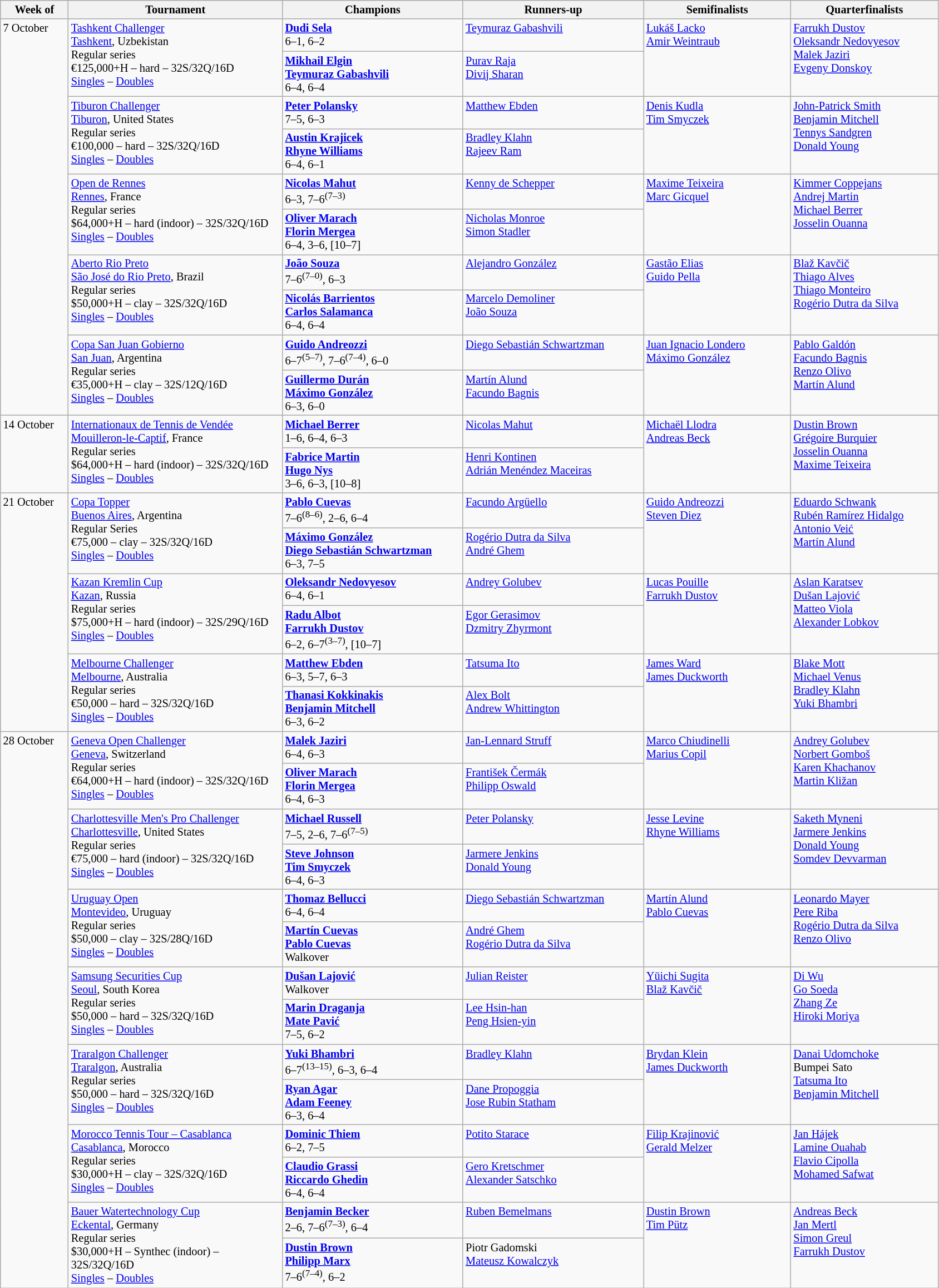<table class=wikitable style=font-size:85%;>
<tr>
<th width=75>Week of</th>
<th width=250>Tournament</th>
<th width=210>Champions</th>
<th width=210>Runners-up</th>
<th width=170>Semifinalists</th>
<th width=170>Quarterfinalists</th>
</tr>
<tr valign=top>
<td rowspan=10>7 October</td>
<td rowspan=2><a href='#'>Tashkent Challenger</a><br><a href='#'>Tashkent</a>, Uzbekistan<br>Regular series<br>€125,000+H – hard – 32S/32Q/16D<br><a href='#'>Singles</a> – <a href='#'>Doubles</a></td>
<td> <strong><a href='#'>Dudi Sela</a></strong><br>6–1, 6–2</td>
<td> <a href='#'>Teymuraz Gabashvili</a></td>
<td rowspan=2> <a href='#'>Lukáš Lacko</a> <br>  <a href='#'>Amir Weintraub</a></td>
<td rowspan=2> <a href='#'>Farrukh Dustov</a> <br>  <a href='#'>Oleksandr Nedovyesov</a> <br>  <a href='#'>Malek Jaziri</a> <br> <a href='#'>Evgeny Donskoy</a></td>
</tr>
<tr valign=top>
<td> <strong><a href='#'>Mikhail Elgin</a></strong> <br>  <strong><a href='#'>Teymuraz Gabashvili</a></strong><br>6–4, 6–4</td>
<td> <a href='#'>Purav Raja</a> <br>  <a href='#'>Divij Sharan</a></td>
</tr>
<tr valign=top>
<td rowspan=2><a href='#'>Tiburon Challenger</a><br><a href='#'>Tiburon</a>, United States<br>Regular series<br>€100,000 – hard – 32S/32Q/16D<br><a href='#'>Singles</a> – <a href='#'>Doubles</a></td>
<td> <strong><a href='#'>Peter Polansky</a></strong><br>7–5, 6–3</td>
<td> <a href='#'>Matthew Ebden</a></td>
<td rowspan=2> <a href='#'>Denis Kudla</a> <br>  <a href='#'>Tim Smyczek</a></td>
<td rowspan=2> <a href='#'>John-Patrick Smith</a> <br> <a href='#'>Benjamin Mitchell</a> <br> <a href='#'>Tennys Sandgren</a> <br>  <a href='#'>Donald Young</a></td>
</tr>
<tr valign=top>
<td> <strong><a href='#'>Austin Krajicek</a></strong> <br>  <strong><a href='#'>Rhyne Williams</a></strong><br>6–4, 6–1</td>
<td> <a href='#'>Bradley Klahn</a> <br>  <a href='#'>Rajeev Ram</a></td>
</tr>
<tr valign=top>
<td rowspan=2><a href='#'>Open de Rennes</a><br><a href='#'>Rennes</a>, France<br>Regular series<br>$64,000+H – hard (indoor) – 32S/32Q/16D<br><a href='#'>Singles</a> – <a href='#'>Doubles</a></td>
<td> <strong><a href='#'>Nicolas Mahut</a></strong><br>6–3, 7–6<sup>(7–3)</sup></td>
<td> <a href='#'>Kenny de Schepper</a></td>
<td rowspan=2> <a href='#'>Maxime Teixeira</a> <br>  <a href='#'>Marc Gicquel</a></td>
<td rowspan=2> <a href='#'>Kimmer Coppejans</a> <br> <a href='#'>Andrej Martin</a> <br> <a href='#'>Michael Berrer</a><br>  <a href='#'>Josselin Ouanna</a></td>
</tr>
<tr valign=top>
<td> <strong><a href='#'>Oliver Marach</a></strong> <br>  <strong><a href='#'>Florin Mergea</a></strong> <br>6–4, 3–6, [10–7]</td>
<td> <a href='#'>Nicholas Monroe</a> <br>  <a href='#'>Simon Stadler</a></td>
</tr>
<tr valign=top>
<td rowspan=2><a href='#'>Aberto Rio Preto</a><br><a href='#'>São José do Rio Preto</a>, Brazil<br>Regular series<br>$50,000+H – clay – 32S/32Q/16D<br><a href='#'>Singles</a> – <a href='#'>Doubles</a></td>
<td> <strong><a href='#'>João Souza</a></strong><br>7–6<sup>(7–0)</sup>, 6–3</td>
<td> <a href='#'>Alejandro González</a></td>
<td rowspan=2> <a href='#'>Gastão Elias</a> <br>  <a href='#'>Guido Pella</a></td>
<td rowspan=2> <a href='#'>Blaž Kavčič</a> <br> <a href='#'>Thiago Alves</a> <br> <a href='#'>Thiago Monteiro</a><br>  <a href='#'>Rogério Dutra da Silva</a></td>
</tr>
<tr valign=top>
<td> <strong><a href='#'>Nicolás Barrientos</a></strong> <br>  <strong><a href='#'>Carlos Salamanca</a></strong><br>6–4, 6–4</td>
<td> <a href='#'>Marcelo Demoliner</a> <br>  <a href='#'>João Souza</a></td>
</tr>
<tr valign=top>
<td rowspan=2><a href='#'>Copa San Juan Gobierno</a><br><a href='#'>San Juan</a>, Argentina<br>Regular series<br>€35,000+H – clay – 32S/12Q/16D<br><a href='#'>Singles</a> – <a href='#'>Doubles</a></td>
<td> <strong><a href='#'>Guido Andreozzi</a></strong><br>6–7<sup>(5–7)</sup>, 7–6<sup>(7–4)</sup>, 6–0</td>
<td> <a href='#'>Diego Sebastián Schwartzman</a></td>
<td rowspan=2> <a href='#'>Juan Ignacio Londero</a> <br>  <a href='#'>Máximo González</a></td>
<td rowspan=2> <a href='#'>Pablo Galdón</a> <br> <a href='#'>Facundo Bagnis</a> <br> <a href='#'>Renzo Olivo</a> <br>  <a href='#'>Martín Alund</a></td>
</tr>
<tr valign=top>
<td> <strong><a href='#'>Guillermo Durán</a></strong> <br>  <strong><a href='#'>Máximo González</a></strong> <br>6–3, 6–0</td>
<td> <a href='#'>Martín Alund</a> <br>  <a href='#'>Facundo Bagnis</a></td>
</tr>
<tr valign=top>
<td rowspan=2>14 October</td>
<td rowspan=2><a href='#'>Internationaux de Tennis de Vendée</a><br><a href='#'>Mouilleron-le-Captif</a>, France<br>Regular series<br>$64,000+H – hard (indoor) – 32S/32Q/16D<br><a href='#'>Singles</a> – <a href='#'>Doubles</a></td>
<td> <strong><a href='#'>Michael Berrer</a></strong><br>1–6, 6–4, 6–3</td>
<td> <a href='#'>Nicolas Mahut</a></td>
<td rowspan=2> <a href='#'>Michaël Llodra</a> <br>  <a href='#'>Andreas Beck</a></td>
<td rowspan=2> <a href='#'>Dustin Brown</a> <br> <a href='#'>Grégoire Burquier</a> <br> <a href='#'>Josselin Ouanna</a> <br>  <a href='#'>Maxime Teixeira</a></td>
</tr>
<tr valign=top>
<td> <strong><a href='#'>Fabrice Martin</a></strong> <br> <strong> <a href='#'>Hugo Nys</a></strong><br>3–6, 6–3, [10–8]</td>
<td><a href='#'>Henri Kontinen</a> <br>  <a href='#'>Adrián Menéndez Maceiras</a></td>
</tr>
<tr valign=top>
<td rowspan=6>21 October</td>
<td rowspan=2><a href='#'>Copa Topper</a><br><a href='#'>Buenos Aires</a>, Argentina<br>Regular Series <br>€75,000 – clay – 32S/32Q/16D<br><a href='#'>Singles</a> – <a href='#'>Doubles</a></td>
<td> <strong><a href='#'>Pablo Cuevas</a></strong><br>7–6<sup>(8–6)</sup>, 2–6, 6–4</td>
<td> <a href='#'>Facundo Argüello</a></td>
<td rowspan=2> <a href='#'>Guido Andreozzi</a> <br>  <a href='#'>Steven Diez</a></td>
<td rowspan=2> <a href='#'>Eduardo Schwank</a> <br> <a href='#'>Rubén Ramírez Hidalgo</a> <br>  <a href='#'>Antonio Veić</a> <br>  <a href='#'>Martín Alund</a></td>
</tr>
<tr valign=top>
<td> <strong><a href='#'>Máximo González</a></strong> <br>  <strong><a href='#'>Diego Sebastián Schwartzman</a></strong><br> 6–3, 7–5</td>
<td> <a href='#'>Rogério Dutra da Silva</a> <br>  <a href='#'>André Ghem</a></td>
</tr>
<tr valign=top>
<td rowspan=2><a href='#'>Kazan Kremlin Cup</a><br><a href='#'>Kazan</a>, Russia<br>Regular series<br>$75,000+H – hard (indoor) – 32S/29Q/16D<br><a href='#'>Singles</a> – <a href='#'>Doubles</a></td>
<td> <strong><a href='#'>Oleksandr Nedovyesov</a></strong><br>6–4, 6–1</td>
<td> <a href='#'>Andrey Golubev</a></td>
<td rowspan=2> <a href='#'>Lucas Pouille</a><br> <a href='#'>Farrukh Dustov</a></td>
<td rowspan=2> <a href='#'>Aslan Karatsev</a> <br> <a href='#'>Dušan Lajović</a> <br> <a href='#'>Matteo Viola</a><br> <a href='#'>Alexander Lobkov</a></td>
</tr>
<tr valign=top>
<td> <strong><a href='#'>Radu Albot</a></strong> <br>  <strong><a href='#'>Farrukh Dustov</a></strong><br>6–2, 6–7<sup>(3–7)</sup>, [10–7]</td>
<td> <a href='#'>Egor Gerasimov</a> <br>  <a href='#'>Dzmitry Zhyrmont</a></td>
</tr>
<tr valign=top>
<td rowspan=2><a href='#'>Melbourne Challenger</a><br><a href='#'>Melbourne</a>, Australia<br>Regular series<br>€50,000 – hard – 32S/32Q/16D<br><a href='#'>Singles</a> – <a href='#'>Doubles</a></td>
<td> <strong><a href='#'>Matthew Ebden</a></strong> <br>6–3, 5–7, 6–3</td>
<td> <a href='#'>Tatsuma Ito</a></td>
<td rowspan=2> <a href='#'>James Ward</a> <br> <a href='#'>James Duckworth</a></td>
<td rowspan=2> <a href='#'>Blake Mott</a> <br> <a href='#'>Michael Venus</a> <br>  <a href='#'>Bradley Klahn</a> <br>  <a href='#'>Yuki Bhambri</a></td>
</tr>
<tr valign=top>
<td> <strong><a href='#'>Thanasi Kokkinakis</a></strong> <br>  <strong><a href='#'>Benjamin Mitchell</a></strong><br> 6–3, 6–2</td>
<td> <a href='#'>Alex Bolt</a> <br>  <a href='#'>Andrew Whittington</a></td>
</tr>
<tr valign=top>
<td rowspan=14>28 October</td>
<td rowspan=2><a href='#'>Geneva Open Challenger</a><br><a href='#'>Geneva</a>, Switzerland<br>Regular series<br>€64,000+H – hard (indoor) – 32S/32Q/16D<br><a href='#'>Singles</a> – <a href='#'>Doubles</a></td>
<td> <strong><a href='#'>Malek Jaziri</a></strong> <br>6–4, 6–3</td>
<td> <a href='#'>Jan-Lennard Struff</a></td>
<td rowspan=2> <a href='#'>Marco Chiudinelli</a> <br>  <a href='#'>Marius Copil</a></td>
<td rowspan=2> <a href='#'>Andrey Golubev</a> <br> <a href='#'>Norbert Gomboš</a> <br> <a href='#'>Karen Khachanov</a> <br>  <a href='#'>Martin Kližan</a></td>
</tr>
<tr valign=top>
<td> <strong><a href='#'>Oliver Marach</a></strong> <br>  <strong><a href='#'>Florin Mergea</a></strong> <br> 6–4, 6–3</td>
<td> <a href='#'>František Čermák</a> <br>  <a href='#'>Philipp Oswald</a></td>
</tr>
<tr valign=top>
<td rowspan=2><a href='#'>Charlottesville Men's Pro Challenger</a> <br><a href='#'>Charlottesville</a>, United States <br>Regular series <br>€75,000 – hard (indoor) – 32S/32Q/16D <br><a href='#'>Singles</a> – <a href='#'>Doubles</a></td>
<td> <strong><a href='#'>Michael Russell</a></strong><br>7–5, 2–6, 7–6<sup>(7–5)</sup></td>
<td> <a href='#'>Peter Polansky</a></td>
<td rowspan=2> <a href='#'>Jesse Levine</a> <br>  <a href='#'>Rhyne Williams</a></td>
<td rowspan=2> <a href='#'>Saketh Myneni</a> <br> <a href='#'>Jarmere Jenkins</a> <br> <a href='#'>Donald Young</a> <br> <a href='#'>Somdev Devvarman</a></td>
</tr>
<tr valign=top>
<td> <strong><a href='#'>Steve Johnson</a></strong> <br>  <strong><a href='#'>Tim Smyczek</a></strong> <br> 6–4, 6–3</td>
<td> <a href='#'>Jarmere Jenkins</a> <br>  <a href='#'>Donald Young</a></td>
</tr>
<tr valign=top>
<td rowspan=2><a href='#'>Uruguay Open</a><br><a href='#'>Montevideo</a>, Uruguay<br>Regular series<br>$50,000 – clay – 32S/28Q/16D<br><a href='#'>Singles</a> – <a href='#'>Doubles</a></td>
<td> <strong><a href='#'>Thomaz Bellucci</a></strong> <br>6–4, 6–4</td>
<td> <a href='#'>Diego Sebastián Schwartzman</a></td>
<td rowspan=2> <a href='#'>Martín Alund</a> <br>  <a href='#'>Pablo Cuevas</a></td>
<td rowspan=2> <a href='#'>Leonardo Mayer</a> <br> <a href='#'>Pere Riba</a> <br> <a href='#'>Rogério Dutra da Silva</a> <br> <a href='#'>Renzo Olivo</a></td>
</tr>
<tr valign=top>
<td> <strong><a href='#'>Martín Cuevas</a></strong> <br>  <strong><a href='#'>Pablo Cuevas</a></strong><br> Walkover</td>
<td> <a href='#'>André Ghem</a> <br>  <a href='#'>Rogério Dutra da Silva</a></td>
</tr>
<tr valign=top>
<td rowspan=2><a href='#'>Samsung Securities Cup</a><br><a href='#'>Seoul</a>, South Korea<br>Regular series<br>$50,000 – hard – 32S/32Q/16D<br><a href='#'>Singles</a> – <a href='#'>Doubles</a></td>
<td> <strong><a href='#'>Dušan Lajović</a></strong><br> Walkover</td>
<td> <a href='#'>Julian Reister</a></td>
<td rowspan=2> <a href='#'>Yūichi Sugita</a> <br>  <a href='#'>Blaž Kavčič</a></td>
<td rowspan=2> <a href='#'>Di Wu</a> <br> <a href='#'>Go Soeda</a>  <br> <a href='#'>Zhang Ze</a> <br>  <a href='#'>Hiroki Moriya</a></td>
</tr>
<tr valign=top>
<td> <strong><a href='#'>Marin Draganja</a></strong> <br>  <strong><a href='#'>Mate Pavić</a></strong> <br>7–5, 6–2</td>
<td> <a href='#'>Lee Hsin-han</a> <br>  <a href='#'>Peng Hsien-yin</a></td>
</tr>
<tr valign=top>
<td rowspan=2><a href='#'>Traralgon Challenger</a><br><a href='#'>Traralgon</a>, Australia<br>Regular series<br>$50,000 – hard – 32S/32Q/16D<br><a href='#'>Singles</a> – <a href='#'>Doubles</a></td>
<td> <strong><a href='#'>Yuki Bhambri</a></strong> <br>6–7<sup>(13–15)</sup>, 6–3, 6–4</td>
<td> <a href='#'>Bradley Klahn</a></td>
<td rowspan=2> <a href='#'>Brydan Klein</a> <br>  <a href='#'>James Duckworth</a></td>
<td rowspan=2> <a href='#'>Danai Udomchoke</a> <br> Bumpei Sato  <br> <a href='#'>Tatsuma Ito</a> <br>  <a href='#'>Benjamin Mitchell</a></td>
</tr>
<tr valign=top>
<td> <strong><a href='#'>Ryan Agar</a></strong> <br>  <strong><a href='#'>Adam Feeney</a></strong> <br>6–3, 6–4</td>
<td> <a href='#'>Dane Propoggia</a> <br>  <a href='#'>Jose Rubin Statham</a></td>
</tr>
<tr valign=top>
<td rowspan=2><a href='#'>Morocco Tennis Tour – Casablanca</a><br><a href='#'>Casablanca</a>, Morocco<br>Regular series<br>$30,000+H – clay – 32S/32Q/16D<br><a href='#'>Singles</a> – <a href='#'>Doubles</a></td>
<td> <strong><a href='#'>Dominic Thiem</a></strong><br>6–2, 7–5</td>
<td> <a href='#'>Potito Starace</a></td>
<td rowspan=2> <a href='#'>Filip Krajinović</a> <br>  <a href='#'>Gerald Melzer</a></td>
<td rowspan=2> <a href='#'>Jan Hájek</a> <br> <a href='#'>Lamine Ouahab</a> <br> <a href='#'>Flavio Cipolla</a> <br> <a href='#'>Mohamed Safwat</a></td>
</tr>
<tr valign=top>
<td> <strong><a href='#'>Claudio Grassi</a></strong><br> <strong><a href='#'>Riccardo Ghedin</a></strong><br>6–4, 6–4</td>
<td> <a href='#'>Gero Kretschmer</a><br> <a href='#'>Alexander Satschko</a></td>
</tr>
<tr valign=top>
<td rowspan=2><a href='#'>Bauer Watertechnology Cup</a><br><a href='#'>Eckental</a>, Germany<br>Regular series<br>$30,000+H – Synthec (indoor) – 32S/32Q/16D<br><a href='#'>Singles</a> – <a href='#'>Doubles</a></td>
<td> <strong><a href='#'>Benjamin Becker</a></strong> <br>2–6, 7–6<sup>(7–3)</sup>, 6–4</td>
<td> <a href='#'>Ruben Bemelmans</a></td>
<td rowspan=2> <a href='#'>Dustin Brown</a> <br>  <a href='#'>Tim Pütz</a></td>
<td rowspan=2> <a href='#'>Andreas Beck</a> <br> <a href='#'>Jan Mertl</a> <br> <a href='#'>Simon Greul</a> <br>  <a href='#'>Farrukh Dustov</a></td>
</tr>
<tr valign=top>
<td> <strong><a href='#'>Dustin Brown</a></strong> <br>  <strong><a href='#'>Philipp Marx</a></strong> <br> 7–6<sup>(7–4)</sup>, 6–2</td>
<td> Piotr Gadomski <br>  <a href='#'>Mateusz Kowalczyk</a></td>
</tr>
</table>
